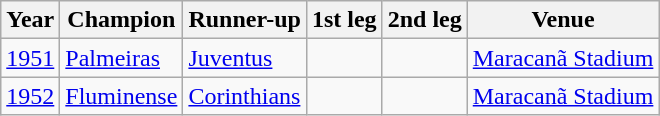<table class="wikitable" style=>
<tr>
<th>Year</th>
<th>Champion</th>
<th>Runner-up</th>
<th>1st leg</th>
<th>2nd leg</th>
<th>Venue</th>
</tr>
<tr>
<td><a href='#'>1951</a></td>
<td> <a href='#'>Palmeiras</a></td>
<td> <a href='#'>Juventus</a></td>
<td></td>
<td></td>
<td><a href='#'>Maracanã Stadium</a></td>
</tr>
<tr>
<td><a href='#'>1952</a></td>
<td> <a href='#'>Fluminense</a></td>
<td> <a href='#'>Corinthians</a></td>
<td></td>
<td></td>
<td><a href='#'>Maracanã Stadium</a></td>
</tr>
</table>
